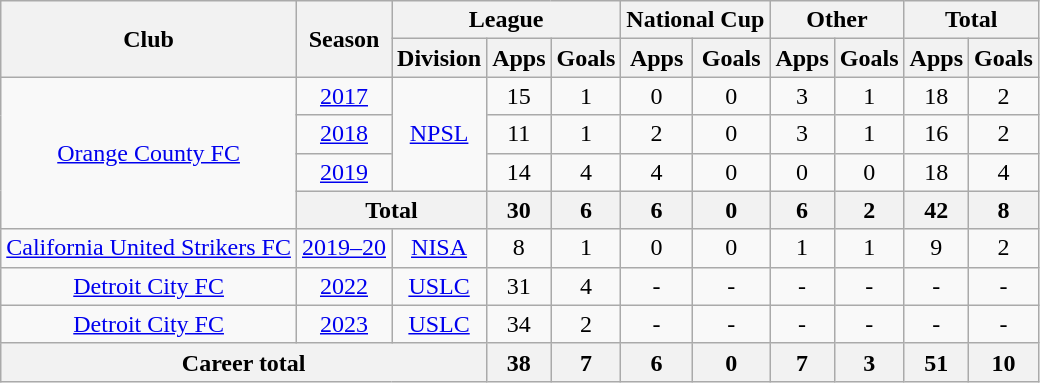<table class="wikitable" style="text-align: center;">
<tr>
<th rowspan="2">Club</th>
<th rowspan="2">Season</th>
<th colspan="3">League</th>
<th colspan="2">National Cup</th>
<th colspan="2">Other</th>
<th colspan="2">Total</th>
</tr>
<tr>
<th>Division</th>
<th>Apps</th>
<th>Goals</th>
<th>Apps</th>
<th>Goals</th>
<th>Apps</th>
<th>Goals</th>
<th>Apps</th>
<th>Goals</th>
</tr>
<tr>
<td rowspan="4"><a href='#'>Orange County FC</a></td>
<td><a href='#'>2017</a></td>
<td rowspan="3"><a href='#'>NPSL</a></td>
<td>15</td>
<td>1</td>
<td>0</td>
<td>0</td>
<td>3</td>
<td>1</td>
<td>18</td>
<td>2</td>
</tr>
<tr>
<td><a href='#'>2018</a></td>
<td>11</td>
<td>1</td>
<td>2</td>
<td>0</td>
<td>3</td>
<td>1</td>
<td>16</td>
<td>2</td>
</tr>
<tr>
<td><a href='#'>2019</a></td>
<td>14</td>
<td>4</td>
<td>4</td>
<td>0</td>
<td>0</td>
<td>0</td>
<td>18</td>
<td>4</td>
</tr>
<tr>
<th colspan="2">Total</th>
<th>30</th>
<th>6</th>
<th>6</th>
<th>0</th>
<th>6</th>
<th>2</th>
<th>42</th>
<th>8</th>
</tr>
<tr>
<td><a href='#'>California United Strikers FC</a></td>
<td><a href='#'>2019–20</a></td>
<td><a href='#'>NISA</a></td>
<td>8</td>
<td>1</td>
<td>0</td>
<td>0</td>
<td>1</td>
<td>1</td>
<td>9</td>
<td>2</td>
</tr>
<tr>
<td><a href='#'>Detroit City FC</a></td>
<td><a href='#'>2022</a></td>
<td><a href='#'>USLC</a></td>
<td>31</td>
<td>4</td>
<td>-</td>
<td>-</td>
<td>-</td>
<td>-</td>
<td>-</td>
<td>-</td>
</tr>
<tr>
<td><a href='#'>Detroit City FC</a></td>
<td><a href='#'>2023</a></td>
<td><a href='#'>USLC</a></td>
<td>34</td>
<td>2</td>
<td>-</td>
<td>-</td>
<td>-</td>
<td>-</td>
<td>-</td>
<td>-</td>
</tr>
<tr>
<th colspan="3">Career total</th>
<th>38</th>
<th>7</th>
<th>6</th>
<th>0</th>
<th>7</th>
<th>3</th>
<th>51</th>
<th>10</th>
</tr>
</table>
